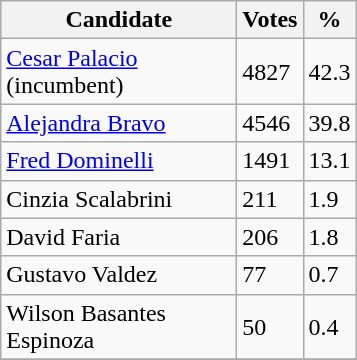<table class="wikitable">
<tr>
<th bgcolor="#DDDDFF" width="150px">Candidate</th>
<th bgcolor="#DDDDFF">Votes</th>
<th bgcolor="#DDDDFF">%</th>
</tr>
<tr>
<td><a href='#'>Cesar Palacio</a> (incumbent)</td>
<td>4827</td>
<td>42.3</td>
</tr>
<tr>
<td><a href='#'>Alejandra Bravo</a></td>
<td>4546</td>
<td>39.8</td>
</tr>
<tr>
<td><a href='#'>Fred Dominelli</a></td>
<td>1491</td>
<td>13.1</td>
</tr>
<tr>
<td>Cinzia Scalabrini</td>
<td>211</td>
<td>1.9</td>
</tr>
<tr>
<td>David Faria</td>
<td>206</td>
<td>1.8</td>
</tr>
<tr>
<td>Gustavo Valdez</td>
<td>77</td>
<td>0.7</td>
</tr>
<tr>
<td>Wilson Basantes Espinoza</td>
<td>50</td>
<td>0.4</td>
</tr>
<tr>
</tr>
</table>
